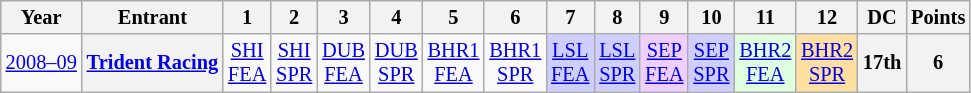<table class="wikitable" style="text-align:center; font-size:85%">
<tr>
<th>Year</th>
<th>Entrant</th>
<th>1</th>
<th>2</th>
<th>3</th>
<th>4</th>
<th>5</th>
<th>6</th>
<th>7</th>
<th>8</th>
<th>9</th>
<th>10</th>
<th>11</th>
<th>12</th>
<th>DC</th>
<th>Points</th>
</tr>
<tr>
<td nowrap><a href='#'>2008–09</a></td>
<th nowrap><a href='#'>Trident Racing</a></th>
<td><a href='#'>SHI<br>FEA</a></td>
<td><a href='#'>SHI<br>SPR</a></td>
<td><a href='#'>DUB<br>FEA</a></td>
<td><a href='#'>DUB<br>SPR</a></td>
<td><a href='#'>BHR1<br>FEA</a></td>
<td><a href='#'>BHR1<br>SPR</a></td>
<td style="background:#CFCFFF;"><a href='#'>LSL<br>FEA</a><br></td>
<td style="background:#CFCFFF;"><a href='#'>LSL<br>SPR</a><br></td>
<td style="background:#EFCFFF;"><a href='#'>SEP<br>FEA</a><br></td>
<td style="background:#CFCFFF;"><a href='#'>SEP<br>SPR</a><br></td>
<td style="background:#DFFFDF;"><a href='#'>BHR2<br>FEA</a><br></td>
<td style="background:#FFDF9F;"><a href='#'>BHR2<br>SPR</a><br></td>
<th>17th</th>
<th>6</th>
</tr>
</table>
